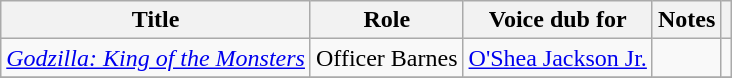<table class="wikitable sortable plainrowheaders">
<tr>
<th>Title</th>
<th>Role</th>
<th>Voice dub for</th>
<th class="unsortable">Notes</th>
<th class="unsortable"></th>
</tr>
<tr>
<td><em><a href='#'>Godzilla: King of the Monsters</a></em></td>
<td>Officer Barnes</td>
<td><a href='#'>O'Shea Jackson Jr.</a></td>
<td></td>
<td></td>
</tr>
<tr>
</tr>
</table>
